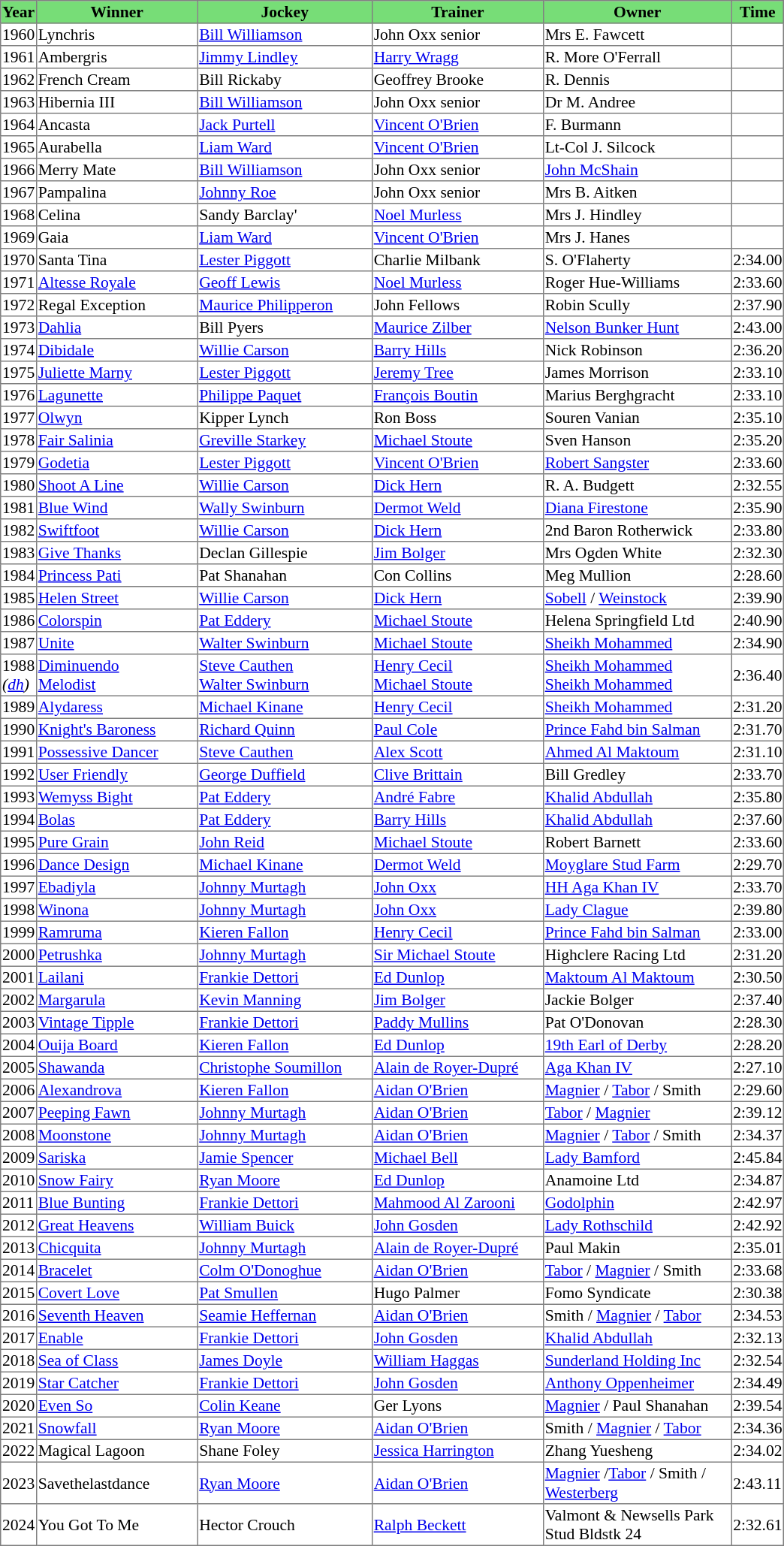<table class = "sortable" | border="1" style="border-collapse: collapse; font-size:90%">
<tr bgcolor="#77dd77" align="center">
<th>Year</th>
<th>Winner</th>
<th>Jockey</th>
<th>Trainer</th>
<th>Owner</th>
<th>Time</th>
</tr>
<tr>
<td>1960</td>
<td width=140px>Lynchris</td>
<td width=152px><a href='#'>Bill Williamson</a></td>
<td width=149px>John Oxx senior</td>
<td width=164px>Mrs E. Fawcett</td>
<td></td>
</tr>
<tr>
<td>1961</td>
<td>Ambergris</td>
<td><a href='#'>Jimmy Lindley</a></td>
<td><a href='#'>Harry Wragg</a></td>
<td>R. More O'Ferrall</td>
<td></td>
</tr>
<tr>
<td>1962</td>
<td>French Cream</td>
<td>Bill Rickaby</td>
<td>Geoffrey Brooke</td>
<td>R. Dennis</td>
<td></td>
</tr>
<tr>
<td>1963</td>
<td>Hibernia III</td>
<td><a href='#'>Bill Williamson</a></td>
<td>John Oxx senior</td>
<td>Dr M. Andree</td>
<td></td>
</tr>
<tr>
<td>1964</td>
<td>Ancasta</td>
<td><a href='#'>Jack Purtell</a></td>
<td><a href='#'>Vincent O'Brien</a></td>
<td>F. Burmann</td>
<td></td>
</tr>
<tr>
<td>1965</td>
<td>Aurabella</td>
<td><a href='#'>Liam Ward</a></td>
<td><a href='#'>Vincent O'Brien</a></td>
<td>Lt-Col J. Silcock</td>
</tr>
<tr>
<td>1966</td>
<td>Merry Mate</td>
<td><a href='#'>Bill Williamson</a></td>
<td>John Oxx senior</td>
<td><a href='#'>John McShain</a></td>
<td></td>
</tr>
<tr>
<td>1967</td>
<td>Pampalina</td>
<td><a href='#'>Johnny Roe</a></td>
<td>John Oxx senior</td>
<td>Mrs B. Aitken</td>
</tr>
<tr>
<td>1968</td>
<td>Celina</td>
<td>Sandy Barclay'</td>
<td><a href='#'>Noel Murless</a></td>
<td>Mrs J. Hindley</td>
<td></td>
</tr>
<tr>
<td>1969</td>
<td>Gaia</td>
<td><a href='#'>Liam Ward</a></td>
<td><a href='#'>Vincent O'Brien</a></td>
<td>Mrs J. Hanes</td>
<td></td>
</tr>
<tr>
<td>1970</td>
<td>Santa Tina</td>
<td><a href='#'>Lester Piggott</a></td>
<td>Charlie Milbank</td>
<td>S. O'Flaherty</td>
<td>2:34.00</td>
</tr>
<tr>
<td>1971</td>
<td><a href='#'>Altesse Royale</a></td>
<td><a href='#'>Geoff Lewis</a></td>
<td><a href='#'>Noel Murless</a></td>
<td>Roger Hue-Williams</td>
<td>2:33.60</td>
</tr>
<tr>
<td>1972</td>
<td>Regal Exception</td>
<td><a href='#'>Maurice Philipperon</a></td>
<td>John Fellows</td>
<td>Robin Scully</td>
<td>2:37.90</td>
</tr>
<tr>
<td>1973</td>
<td><a href='#'>Dahlia</a></td>
<td>Bill Pyers</td>
<td><a href='#'>Maurice Zilber</a></td>
<td><a href='#'>Nelson Bunker Hunt</a></td>
<td>2:43.00</td>
</tr>
<tr>
<td>1974</td>
<td><a href='#'>Dibidale</a></td>
<td><a href='#'>Willie Carson</a></td>
<td><a href='#'>Barry Hills</a></td>
<td>Nick Robinson</td>
<td>2:36.20</td>
</tr>
<tr>
<td>1975</td>
<td><a href='#'>Juliette Marny</a></td>
<td><a href='#'>Lester Piggott</a></td>
<td><a href='#'>Jeremy Tree</a></td>
<td>James Morrison</td>
<td>2:33.10</td>
</tr>
<tr>
<td>1976</td>
<td><a href='#'>Lagunette</a></td>
<td><a href='#'>Philippe Paquet</a></td>
<td><a href='#'>François Boutin</a></td>
<td>Marius Berghgracht</td>
<td>2:33.10</td>
</tr>
<tr>
<td>1977</td>
<td><a href='#'>Olwyn</a></td>
<td>Kipper Lynch</td>
<td>Ron Boss</td>
<td>Souren Vanian</td>
<td>2:35.10</td>
</tr>
<tr>
<td>1978</td>
<td><a href='#'>Fair Salinia</a> </td>
<td><a href='#'>Greville Starkey</a></td>
<td><a href='#'>Michael Stoute</a></td>
<td>Sven Hanson</td>
<td>2:35.20</td>
</tr>
<tr>
<td>1979</td>
<td><a href='#'>Godetia</a></td>
<td><a href='#'>Lester Piggott</a></td>
<td><a href='#'>Vincent O'Brien</a></td>
<td><a href='#'>Robert Sangster</a></td>
<td>2:33.60</td>
</tr>
<tr>
<td>1980</td>
<td><a href='#'>Shoot A Line</a></td>
<td><a href='#'>Willie Carson</a></td>
<td><a href='#'>Dick Hern</a></td>
<td>R. A. Budgett</td>
<td>2:32.55</td>
</tr>
<tr>
<td>1981</td>
<td><a href='#'>Blue Wind</a></td>
<td><a href='#'>Wally Swinburn</a></td>
<td><a href='#'>Dermot Weld</a></td>
<td><a href='#'>Diana Firestone</a></td>
<td>2:35.90</td>
</tr>
<tr>
<td>1982</td>
<td><a href='#'>Swiftfoot</a></td>
<td><a href='#'>Willie Carson</a></td>
<td><a href='#'>Dick Hern</a></td>
<td>2nd Baron Rotherwick</td>
<td>2:33.80</td>
</tr>
<tr>
<td>1983</td>
<td><a href='#'>Give Thanks</a></td>
<td>Declan Gillespie</td>
<td><a href='#'>Jim Bolger</a></td>
<td>Mrs Ogden White</td>
<td>2:32.30</td>
</tr>
<tr>
<td>1984</td>
<td><a href='#'>Princess Pati</a></td>
<td>Pat Shanahan</td>
<td>Con Collins</td>
<td>Meg Mullion</td>
<td>2:28.60</td>
</tr>
<tr>
<td>1985</td>
<td><a href='#'>Helen Street</a></td>
<td><a href='#'>Willie Carson</a></td>
<td><a href='#'>Dick Hern</a></td>
<td><a href='#'>Sobell</a> / <a href='#'>Weinstock</a></td>
<td>2:39.90</td>
</tr>
<tr>
<td>1986</td>
<td><a href='#'>Colorspin</a></td>
<td><a href='#'>Pat Eddery</a></td>
<td><a href='#'>Michael Stoute</a></td>
<td>Helena Springfield Ltd</td>
<td>2:40.90</td>
</tr>
<tr>
<td>1987</td>
<td><a href='#'>Unite</a></td>
<td><a href='#'>Walter Swinburn</a></td>
<td><a href='#'>Michael Stoute</a></td>
<td><a href='#'>Sheikh Mohammed</a></td>
<td>2:34.90</td>
</tr>
<tr>
<td>1988<br><em>(<a href='#'>dh</a>)</em></td>
<td><a href='#'>Diminuendo</a><br><a href='#'>Melodist</a></td>
<td><a href='#'>Steve Cauthen</a><br><a href='#'>Walter Swinburn</a></td>
<td><a href='#'>Henry Cecil</a><br><a href='#'>Michael Stoute</a></td>
<td><a href='#'>Sheikh Mohammed</a><br><a href='#'>Sheikh Mohammed</a></td>
<td>2:36.40</td>
</tr>
<tr>
<td>1989</td>
<td><a href='#'>Alydaress</a></td>
<td><a href='#'>Michael Kinane</a></td>
<td><a href='#'>Henry Cecil</a></td>
<td><a href='#'>Sheikh Mohammed</a></td>
<td>2:31.20</td>
</tr>
<tr>
<td>1990</td>
<td><a href='#'>Knight's Baroness</a></td>
<td><a href='#'>Richard Quinn</a></td>
<td><a href='#'>Paul Cole</a></td>
<td><a href='#'>Prince Fahd bin Salman</a></td>
<td>2:31.70</td>
</tr>
<tr>
<td>1991</td>
<td><a href='#'>Possessive Dancer</a></td>
<td><a href='#'>Steve Cauthen</a></td>
<td><a href='#'>Alex Scott</a></td>
<td><a href='#'>Ahmed Al Maktoum</a></td>
<td>2:31.10</td>
</tr>
<tr>
<td>1992</td>
<td><a href='#'>User Friendly</a></td>
<td><a href='#'>George Duffield</a></td>
<td><a href='#'>Clive Brittain</a></td>
<td>Bill Gredley</td>
<td>2:33.70</td>
</tr>
<tr>
<td>1993</td>
<td><a href='#'>Wemyss Bight</a></td>
<td><a href='#'>Pat Eddery</a></td>
<td><a href='#'>André Fabre</a></td>
<td><a href='#'>Khalid Abdullah</a></td>
<td>2:35.80</td>
</tr>
<tr>
<td>1994</td>
<td><a href='#'>Bolas</a></td>
<td><a href='#'>Pat Eddery</a></td>
<td><a href='#'>Barry Hills</a></td>
<td><a href='#'>Khalid Abdullah</a></td>
<td>2:37.60</td>
</tr>
<tr>
<td>1995</td>
<td><a href='#'>Pure Grain</a></td>
<td><a href='#'>John Reid</a></td>
<td><a href='#'>Michael Stoute</a></td>
<td>Robert Barnett</td>
<td>2:33.60</td>
</tr>
<tr>
<td>1996</td>
<td><a href='#'>Dance Design</a></td>
<td><a href='#'>Michael Kinane</a></td>
<td><a href='#'>Dermot Weld</a></td>
<td><a href='#'>Moyglare Stud Farm</a></td>
<td>2:29.70</td>
</tr>
<tr>
<td>1997</td>
<td><a href='#'>Ebadiyla</a></td>
<td><a href='#'>Johnny Murtagh</a></td>
<td><a href='#'>John Oxx</a></td>
<td><a href='#'>HH Aga Khan IV</a></td>
<td>2:33.70</td>
</tr>
<tr>
<td>1998</td>
<td><a href='#'>Winona</a></td>
<td><a href='#'>Johnny Murtagh</a></td>
<td><a href='#'>John Oxx</a></td>
<td><a href='#'>Lady Clague</a></td>
<td>2:39.80</td>
</tr>
<tr>
<td>1999</td>
<td><a href='#'>Ramruma</a></td>
<td><a href='#'>Kieren Fallon</a></td>
<td><a href='#'>Henry Cecil</a></td>
<td><a href='#'>Prince Fahd bin Salman</a></td>
<td>2:33.00</td>
</tr>
<tr>
<td>2000</td>
<td><a href='#'>Petrushka</a></td>
<td><a href='#'>Johnny Murtagh</a></td>
<td><a href='#'>Sir Michael Stoute</a></td>
<td>Highclere Racing Ltd</td>
<td>2:31.20</td>
</tr>
<tr>
<td>2001</td>
<td><a href='#'>Lailani</a></td>
<td><a href='#'>Frankie Dettori</a></td>
<td><a href='#'>Ed Dunlop</a></td>
<td><a href='#'>Maktoum Al Maktoum</a></td>
<td>2:30.50</td>
</tr>
<tr>
<td>2002</td>
<td><a href='#'>Margarula</a></td>
<td><a href='#'>Kevin Manning</a></td>
<td><a href='#'>Jim Bolger</a></td>
<td>Jackie Bolger</td>
<td>2:37.40</td>
</tr>
<tr>
<td>2003</td>
<td><a href='#'>Vintage Tipple</a></td>
<td><a href='#'>Frankie Dettori</a></td>
<td><a href='#'>Paddy Mullins</a></td>
<td>Pat O'Donovan</td>
<td>2:28.30</td>
</tr>
<tr>
<td>2004</td>
<td><a href='#'>Ouija Board</a></td>
<td><a href='#'>Kieren Fallon</a></td>
<td><a href='#'>Ed Dunlop</a></td>
<td><a href='#'>19th Earl of Derby</a></td>
<td>2:28.20</td>
</tr>
<tr>
<td>2005</td>
<td><a href='#'>Shawanda</a></td>
<td><a href='#'>Christophe Soumillon</a></td>
<td><a href='#'>Alain de Royer-Dupré</a></td>
<td><a href='#'>Aga Khan IV</a></td>
<td>2:27.10</td>
</tr>
<tr>
<td>2006</td>
<td><a href='#'>Alexandrova</a></td>
<td><a href='#'>Kieren Fallon</a></td>
<td><a href='#'>Aidan O'Brien</a></td>
<td><a href='#'>Magnier</a> / <a href='#'>Tabor</a> / Smith </td>
<td>2:29.60</td>
</tr>
<tr>
<td>2007</td>
<td><a href='#'>Peeping Fawn</a></td>
<td><a href='#'>Johnny Murtagh</a></td>
<td><a href='#'>Aidan O'Brien</a></td>
<td><a href='#'>Tabor</a> / <a href='#'>Magnier</a></td>
<td>2:39.12</td>
</tr>
<tr>
<td>2008</td>
<td><a href='#'>Moonstone</a></td>
<td><a href='#'>Johnny Murtagh</a></td>
<td><a href='#'>Aidan O'Brien</a></td>
<td><a href='#'>Magnier</a> / <a href='#'>Tabor</a> / Smith </td>
<td>2:34.37</td>
</tr>
<tr>
<td>2009</td>
<td><a href='#'>Sariska</a></td>
<td><a href='#'>Jamie Spencer</a></td>
<td><a href='#'>Michael Bell</a></td>
<td><a href='#'>Lady Bamford</a></td>
<td>2:45.84</td>
</tr>
<tr>
<td>2010</td>
<td><a href='#'>Snow Fairy</a></td>
<td><a href='#'>Ryan Moore</a></td>
<td><a href='#'>Ed Dunlop</a></td>
<td>Anamoine Ltd</td>
<td>2:34.87</td>
</tr>
<tr>
<td>2011</td>
<td><a href='#'>Blue Bunting</a></td>
<td><a href='#'>Frankie Dettori</a></td>
<td><a href='#'>Mahmood Al Zarooni</a></td>
<td><a href='#'>Godolphin</a></td>
<td>2:42.97</td>
</tr>
<tr>
<td>2012</td>
<td><a href='#'>Great Heavens</a></td>
<td><a href='#'>William Buick</a></td>
<td><a href='#'>John Gosden</a></td>
<td><a href='#'>Lady Rothschild</a></td>
<td>2:42.92</td>
</tr>
<tr>
<td>2013</td>
<td><a href='#'>Chicquita</a></td>
<td><a href='#'>Johnny Murtagh</a></td>
<td><a href='#'>Alain de Royer-Dupré</a></td>
<td>Paul Makin</td>
<td>2:35.01</td>
</tr>
<tr>
<td>2014</td>
<td><a href='#'>Bracelet</a></td>
<td><a href='#'>Colm O'Donoghue</a></td>
<td><a href='#'>Aidan O'Brien</a></td>
<td><a href='#'>Tabor</a> / <a href='#'>Magnier</a> / Smith </td>
<td>2:33.68</td>
</tr>
<tr>
<td>2015</td>
<td><a href='#'>Covert Love</a></td>
<td><a href='#'>Pat Smullen</a></td>
<td>Hugo Palmer</td>
<td>Fomo Syndicate</td>
<td>2:30.38</td>
</tr>
<tr>
<td>2016</td>
<td><a href='#'>Seventh Heaven</a></td>
<td><a href='#'>Seamie Heffernan</a></td>
<td><a href='#'>Aidan O'Brien</a></td>
<td>Smith  / <a href='#'>Magnier</a> / <a href='#'>Tabor</a></td>
<td>2:34.53</td>
</tr>
<tr>
<td>2017</td>
<td><a href='#'>Enable</a></td>
<td><a href='#'>Frankie Dettori</a></td>
<td><a href='#'>John Gosden</a></td>
<td><a href='#'>Khalid Abdullah</a></td>
<td>2:32.13</td>
</tr>
<tr>
<td>2018</td>
<td><a href='#'>Sea of Class</a></td>
<td><a href='#'>James Doyle</a></td>
<td><a href='#'>William Haggas</a></td>
<td><a href='#'>Sunderland Holding Inc</a></td>
<td>2:32.54</td>
</tr>
<tr>
<td>2019</td>
<td><a href='#'>Star Catcher</a></td>
<td><a href='#'>Frankie Dettori</a></td>
<td><a href='#'>John Gosden</a></td>
<td><a href='#'>Anthony Oppenheimer</a></td>
<td>2:34.49</td>
</tr>
<tr>
<td>2020</td>
<td><a href='#'>Even So</a></td>
<td><a href='#'>Colin Keane</a></td>
<td>Ger Lyons</td>
<td><a href='#'>Magnier</a> / Paul Shanahan</td>
<td>2:39.54</td>
</tr>
<tr>
<td>2021</td>
<td><a href='#'>Snowfall</a></td>
<td><a href='#'>Ryan Moore</a></td>
<td><a href='#'>Aidan O'Brien</a></td>
<td>Smith  / <a href='#'>Magnier</a> / <a href='#'>Tabor</a></td>
<td>2:34.36</td>
</tr>
<tr>
<td>2022</td>
<td>Magical Lagoon</td>
<td>Shane Foley</td>
<td><a href='#'>Jessica Harrington</a></td>
<td>Zhang Yuesheng</td>
<td>2:34.02</td>
</tr>
<tr>
<td>2023</td>
<td>Savethelastdance</td>
<td><a href='#'>Ryan Moore</a></td>
<td><a href='#'>Aidan O'Brien</a></td>
<td><a href='#'>Magnier</a> /<a href='#'>Tabor</a> / Smith / <a href='#'>Westerberg</a></td>
<td>2:43.11</td>
</tr>
<tr>
<td>2024</td>
<td>You Got To Me</td>
<td>Hector Crouch</td>
<td><a href='#'>Ralph Beckett</a></td>
<td>Valmont & Newsells Park Stud Bldstk 24</td>
<td>2:32.61</td>
</tr>
</table>
